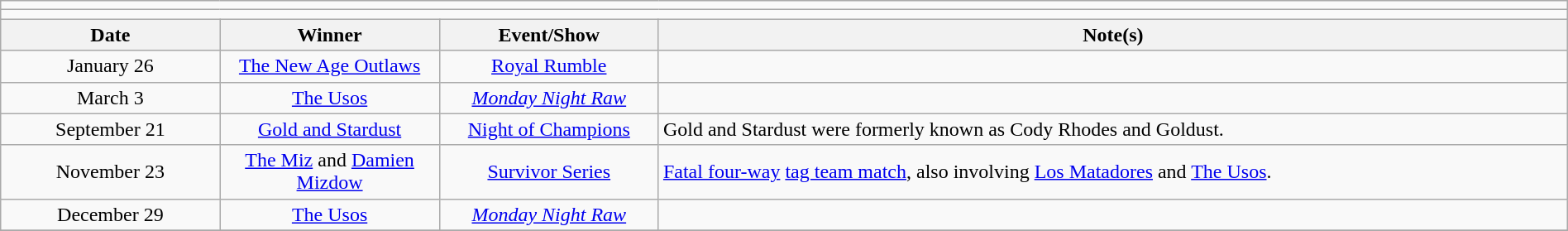<table class="wikitable" style="text-align:center; width:100%;">
<tr>
<td colspan="5"></td>
</tr>
<tr>
<td colspan="5"><strong></strong></td>
</tr>
<tr>
<th width=14%>Date</th>
<th width=14%>Winner</th>
<th width=14%>Event/Show</th>
<th width=58%>Note(s)</th>
</tr>
<tr>
<td>January 26</td>
<td><a href='#'>The New Age Outlaws</a><br></td>
<td><a href='#'>Royal Rumble</a><br></td>
<td></td>
</tr>
<tr>
<td>March 3</td>
<td><a href='#'>The Usos</a><br></td>
<td><em><a href='#'>Monday Night Raw</a></em></td>
<td></td>
</tr>
<tr>
<td>September 21</td>
<td><a href='#'>Gold and Stardust</a><br></td>
<td><a href='#'>Night of Champions</a></td>
<td align=left>Gold and Stardust were formerly known as Cody Rhodes and Goldust.</td>
</tr>
<tr>
<td>November 23</td>
<td><a href='#'>The Miz</a> and <a href='#'>Damien Mizdow</a></td>
<td><a href='#'>Survivor Series</a></td>
<td align=left><a href='#'>Fatal four-way</a> <a href='#'>tag team match</a>, also involving <a href='#'>Los Matadores</a> and <a href='#'>The Usos</a>.</td>
</tr>
<tr>
<td>December 29</td>
<td><a href='#'>The Usos</a><br></td>
<td><em><a href='#'>Monday Night Raw</a></em></td>
<td></td>
</tr>
<tr>
</tr>
</table>
